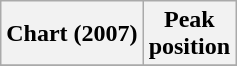<table class="wikitable plainrowheaders" style="text-align:center">
<tr>
<th>Chart (2007)</th>
<th>Peak<br>position</th>
</tr>
<tr>
</tr>
</table>
